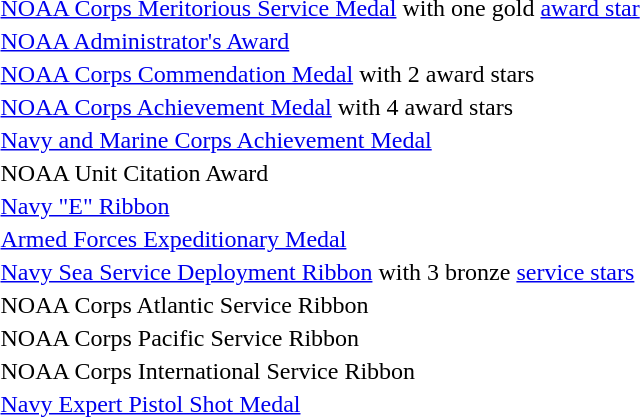<table>
<tr>
<td></td>
<td><a href='#'>NOAA Corps Meritorious Service Medal</a> with one gold <a href='#'>award star</a></td>
</tr>
<tr>
<td></td>
<td><a href='#'>NOAA Administrator's Award</a></td>
</tr>
<tr>
<td><span></span><span></span></td>
<td><a href='#'>NOAA Corps Commendation Medal</a> with 2 award stars</td>
</tr>
<tr>
<td><span></span><span></span><span></span><span></span></td>
<td><a href='#'>NOAA Corps Achievement Medal</a> with 4 award stars</td>
</tr>
<tr>
<td></td>
<td><a href='#'>Navy and Marine Corps Achievement Medal</a></td>
</tr>
<tr>
<td></td>
<td>NOAA Unit Citation Award</td>
</tr>
<tr>
<td></td>
<td><a href='#'>Navy "E" Ribbon</a></td>
</tr>
<tr>
<td></td>
<td><a href='#'>Armed Forces Expeditionary Medal</a></td>
</tr>
<tr>
<td></td>
<td><a href='#'>Navy Sea Service Deployment Ribbon</a> with 3 bronze <a href='#'>service stars</a></td>
</tr>
<tr>
<td></td>
<td>NOAA Corps Atlantic Service Ribbon</td>
</tr>
<tr>
<td></td>
<td>NOAA Corps Pacific Service Ribbon</td>
</tr>
<tr>
<td></td>
<td>NOAA Corps International Service Ribbon</td>
</tr>
<tr>
<td></td>
<td><a href='#'>Navy Expert Pistol Shot Medal</a></td>
</tr>
<tr>
</tr>
</table>
